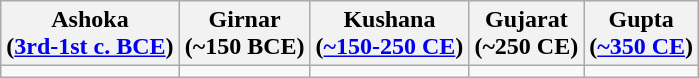<table class="wikitable">
<tr>
<th>Ashoka<br>(<a href='#'>3rd-1st c. BCE</a>)</th>
<th>Girnar<br>(~150 BCE)</th>
<th>Kushana<br>(<a href='#'>~150-250 CE</a>)</th>
<th>Gujarat<br>(~250 CE)</th>
<th>Gupta<br>(<a href='#'>~350 CE</a>)</th>
</tr>
<tr>
<td></td>
<td></td>
<td></td>
<td></td>
<td></td>
</tr>
</table>
